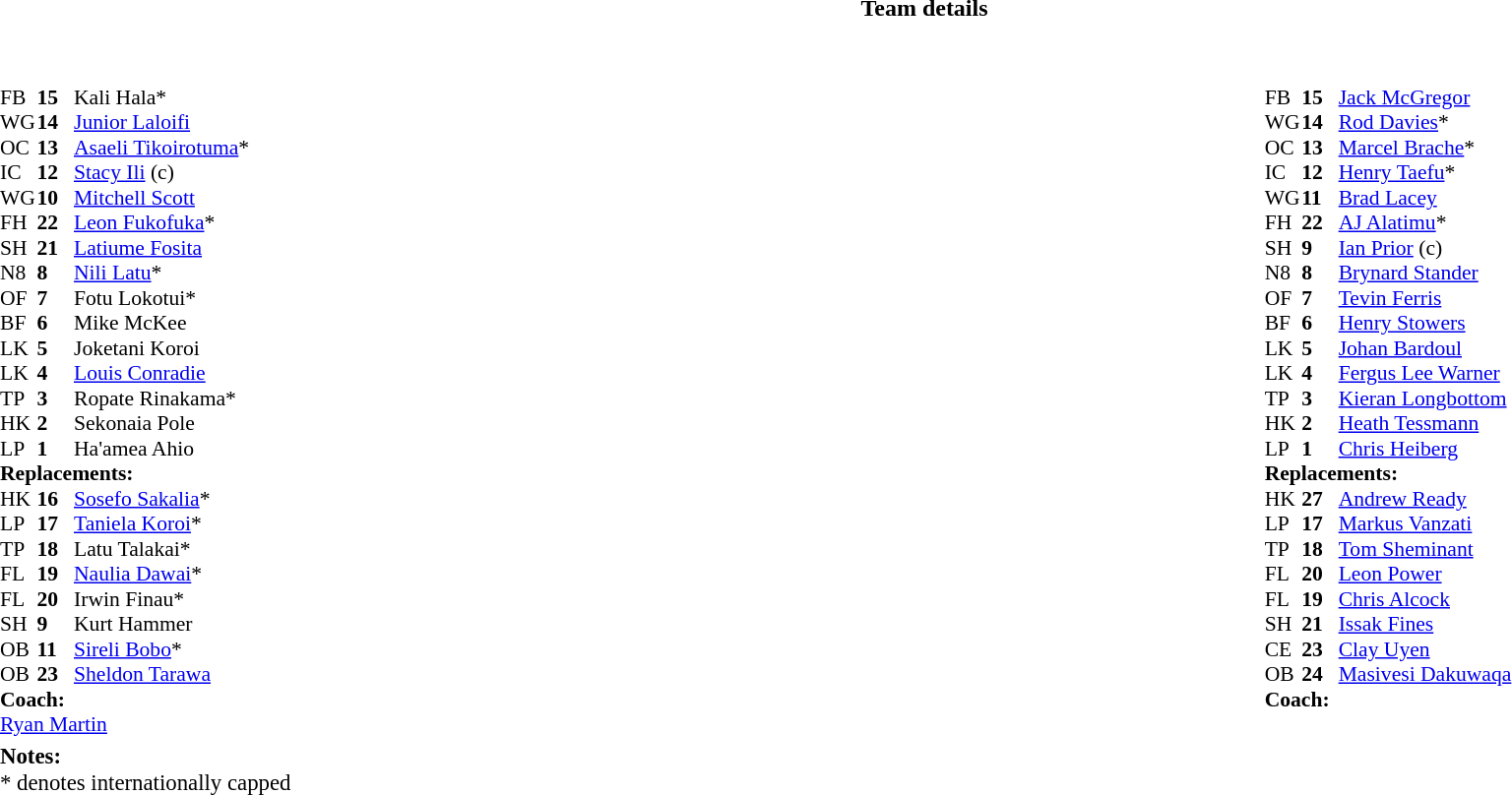<table border="0" style="width:100%;" class="collapsible collapsed">
<tr>
<th>Team details</th>
</tr>
<tr>
<td><br><table style="width:100%;">
<tr>
<td style="vertical-align:top; width:50%;"><br><table style="font-size: 90%" cellspacing="0" cellpadding="0">
<tr>
<th width="25"></th>
<th width="25"></th>
</tr>
<tr>
<td>FB</td>
<td><strong>15</strong></td>
<td> Kali Hala*</td>
</tr>
<tr>
<td>WG</td>
<td><strong>14</strong></td>
<td> <a href='#'>Junior Laloifi</a></td>
</tr>
<tr>
<td>OC</td>
<td><strong>13</strong></td>
<td> <a href='#'>Asaeli Tikoirotuma</a>*</td>
</tr>
<tr>
<td>IC</td>
<td><strong>12</strong></td>
<td> <a href='#'>Stacy Ili</a> (c)</td>
</tr>
<tr>
<td>WG</td>
<td><strong>10</strong></td>
<td> <a href='#'>Mitchell Scott</a></td>
</tr>
<tr>
<td>FH</td>
<td><strong>22</strong></td>
<td> <a href='#'>Leon Fukofuka</a>*</td>
</tr>
<tr>
<td>SH</td>
<td><strong>21</strong></td>
<td> <a href='#'>Latiume Fosita</a></td>
</tr>
<tr>
<td>N8</td>
<td><strong>8</strong></td>
<td> <a href='#'>Nili Latu</a>*</td>
</tr>
<tr>
<td>OF</td>
<td><strong>7</strong></td>
<td> Fotu Lokotui*</td>
</tr>
<tr>
<td>BF</td>
<td><strong>6</strong></td>
<td> Mike McKee</td>
</tr>
<tr>
<td>LK</td>
<td><strong>5</strong></td>
<td> Joketani Koroi</td>
</tr>
<tr>
<td>LK</td>
<td><strong>4</strong></td>
<td> <a href='#'>Louis Conradie</a></td>
</tr>
<tr>
<td>TP</td>
<td><strong>3</strong></td>
<td> Ropate Rinakama*</td>
</tr>
<tr>
<td>HK</td>
<td><strong>2</strong></td>
<td> Sekonaia Pole</td>
</tr>
<tr>
<td>LP</td>
<td><strong>1</strong></td>
<td> Ha'amea Ahio</td>
</tr>
<tr>
<td colspan="3"><strong>Replacements:</strong></td>
</tr>
<tr>
<td>HK</td>
<td><strong>16</strong></td>
<td> <a href='#'>Sosefo Sakalia</a>*</td>
</tr>
<tr>
<td>LP</td>
<td><strong>17</strong></td>
<td> <a href='#'>Taniela Koroi</a>*</td>
</tr>
<tr>
<td>TP</td>
<td><strong>18</strong></td>
<td> Latu Talakai*</td>
</tr>
<tr>
<td>FL</td>
<td><strong>19</strong></td>
<td> <a href='#'>Naulia Dawai</a>*</td>
</tr>
<tr>
<td>FL</td>
<td><strong>20</strong></td>
<td> Irwin Finau*</td>
</tr>
<tr>
<td>SH</td>
<td><strong>9</strong></td>
<td> Kurt Hammer</td>
</tr>
<tr>
<td>OB</td>
<td><strong>11</strong></td>
<td> <a href='#'>Sireli Bobo</a>*</td>
</tr>
<tr>
<td>OB</td>
<td><strong>23</strong></td>
<td> <a href='#'>Sheldon Tarawa</a></td>
</tr>
<tr>
<td colspan="3"><strong>Coach:</strong></td>
</tr>
<tr>
<td colspan="4"> <a href='#'>Ryan Martin</a></td>
</tr>
</table>
</td>
<td style="vertical-align:top; width:50%;"><br><table cellspacing="0" cellpadding="0" style="font-size:90%; margin:auto;">
<tr>
<th width="25"></th>
<th width="25"></th>
</tr>
<tr>
<td>FB</td>
<td><strong>15</strong></td>
<td> <a href='#'>Jack McGregor</a></td>
</tr>
<tr>
<td>WG</td>
<td><strong>14</strong></td>
<td> <a href='#'>Rod Davies</a>*</td>
</tr>
<tr>
<td>OC</td>
<td><strong>13</strong></td>
<td> <a href='#'>Marcel Brache</a>*</td>
</tr>
<tr>
<td>IC</td>
<td><strong>12</strong></td>
<td> <a href='#'>Henry Taefu</a>*</td>
</tr>
<tr>
<td>WG</td>
<td><strong>11</strong></td>
<td> <a href='#'>Brad Lacey</a></td>
</tr>
<tr>
<td>FH</td>
<td><strong>22</strong></td>
<td> <a href='#'>AJ Alatimu</a>*</td>
</tr>
<tr>
<td>SH</td>
<td><strong>9</strong></td>
<td> <a href='#'>Ian Prior</a> (c)</td>
</tr>
<tr>
<td>N8</td>
<td><strong>8</strong></td>
<td> <a href='#'>Brynard Stander</a></td>
</tr>
<tr>
<td>OF</td>
<td><strong>7</strong></td>
<td> <a href='#'>Tevin Ferris</a></td>
</tr>
<tr>
<td>BF</td>
<td><strong>6</strong></td>
<td> <a href='#'>Henry Stowers</a></td>
</tr>
<tr>
<td>LK</td>
<td><strong>5</strong></td>
<td> <a href='#'>Johan Bardoul</a></td>
</tr>
<tr>
<td>LK</td>
<td><strong>4</strong></td>
<td> <a href='#'>Fergus Lee Warner</a></td>
</tr>
<tr>
<td>TP</td>
<td><strong>3</strong></td>
<td> <a href='#'>Kieran Longbottom</a></td>
</tr>
<tr>
<td>HK</td>
<td><strong>2</strong></td>
<td> <a href='#'>Heath Tessmann</a></td>
</tr>
<tr>
<td>LP</td>
<td><strong>1</strong></td>
<td> <a href='#'>Chris Heiberg</a></td>
</tr>
<tr>
<td colspan="3"><strong>Replacements:</strong></td>
</tr>
<tr>
<td>HK</td>
<td><strong>27</strong></td>
<td> <a href='#'>Andrew Ready</a></td>
</tr>
<tr>
<td>LP</td>
<td><strong>17</strong></td>
<td> <a href='#'>Markus Vanzati</a></td>
</tr>
<tr>
<td>TP</td>
<td><strong>18</strong></td>
<td> <a href='#'>Tom Sheminant</a></td>
</tr>
<tr>
<td>FL</td>
<td><strong>20</strong></td>
<td> <a href='#'>Leon Power</a></td>
</tr>
<tr>
<td>FL</td>
<td><strong>19</strong></td>
<td> <a href='#'>Chris Alcock</a></td>
</tr>
<tr>
<td>SH</td>
<td><strong>21</strong></td>
<td> <a href='#'>Issak Fines</a></td>
</tr>
<tr>
<td>CE</td>
<td><strong>23</strong></td>
<td> <a href='#'>Clay Uyen</a></td>
</tr>
<tr>
<td>OB</td>
<td><strong>24</strong></td>
<td> <a href='#'>Masivesi Dakuwaqa</a></td>
</tr>
<tr>
<td colspan="3"><strong>Coach:</strong></td>
</tr>
<tr>
<td colspan="4"></td>
</tr>
</table>
</td>
</tr>
<tr>
<td style="font-size:95%;"><strong>Notes:</strong><br>* denotes internationally capped</td>
</tr>
</table>
</td>
</tr>
</table>
